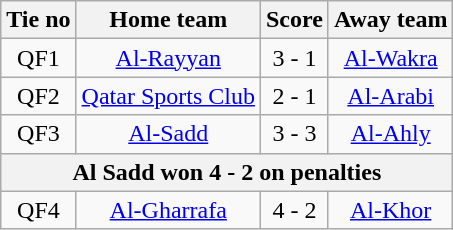<table class="wikitable" style="text-align: center">
<tr>
<th>Tie no</th>
<th>Home team</th>
<th>Score</th>
<th>Away team</th>
</tr>
<tr>
<td>QF1</td>
<td><a href='#'>Al-Rayyan</a></td>
<td>3 - 1</td>
<td><a href='#'>Al-Wakra</a></td>
</tr>
<tr>
<td>QF2</td>
<td><a href='#'>Qatar Sports Club</a></td>
<td>2 - 1</td>
<td><a href='#'>Al-Arabi</a></td>
</tr>
<tr>
<td>QF3</td>
<td><a href='#'>Al-Sadd</a></td>
<td>3 - 3</td>
<td><a href='#'>Al-Ahly</a></td>
</tr>
<tr>
<th colspan="4">Al Sadd won 4 - 2 on penalties</th>
</tr>
<tr>
<td>QF4</td>
<td><a href='#'>Al-Gharrafa</a></td>
<td>4 - 2</td>
<td><a href='#'>Al-Khor</a></td>
</tr>
</table>
